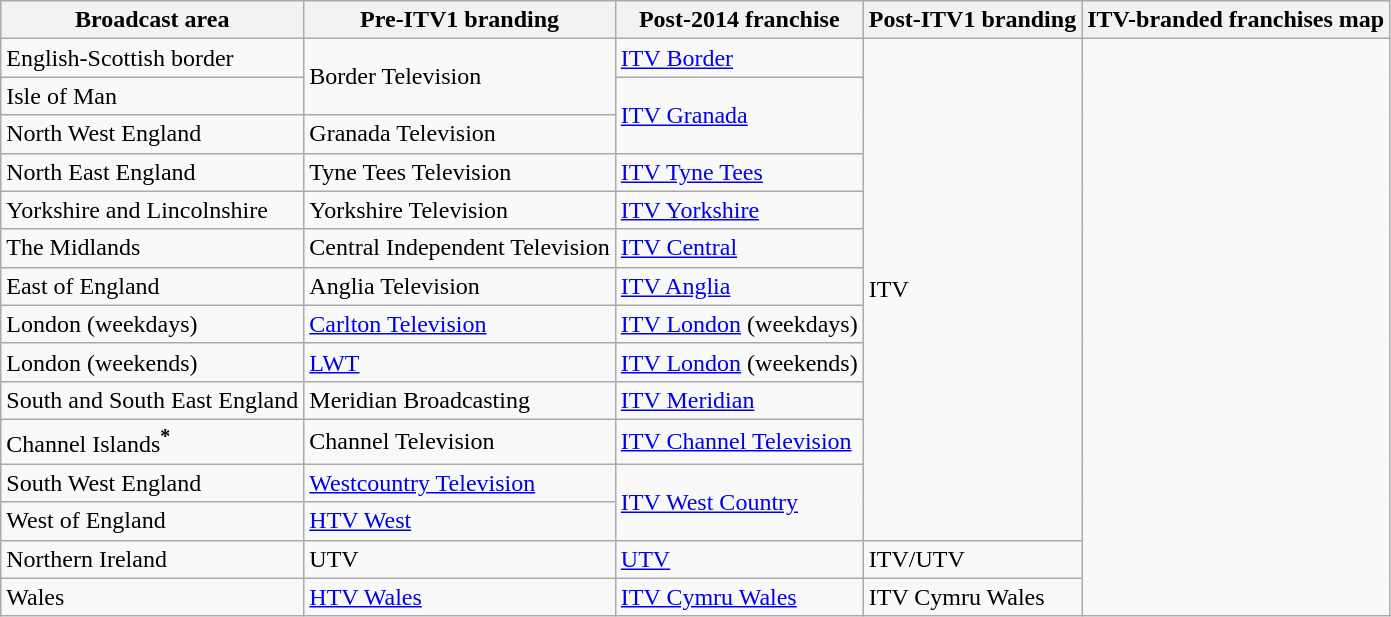<table class=wikitable>
<tr>
<th>Broadcast area</th>
<th>Pre-ITV1 branding</th>
<th>Post-2014 franchise</th>
<th>Post-ITV1 branding</th>
<th>ITV-branded franchises map</th>
</tr>
<tr>
<td>English-Scottish border</td>
<td rowspan=2>Border Television</td>
<td><a href='#'>ITV Border</a></td>
<td rowspan=13>ITV</td>
<td rowspan=15></td>
</tr>
<tr>
<td>Isle of Man</td>
<td rowspan=2><a href='#'>ITV Granada</a></td>
</tr>
<tr>
<td>North West England</td>
<td>Granada Television</td>
</tr>
<tr>
<td>North East England</td>
<td>Tyne Tees Television</td>
<td><a href='#'>ITV Tyne Tees</a></td>
</tr>
<tr>
<td>Yorkshire and Lincolnshire</td>
<td>Yorkshire Television</td>
<td><a href='#'>ITV Yorkshire</a></td>
</tr>
<tr>
<td>The Midlands</td>
<td>Central Independent Television</td>
<td><a href='#'>ITV Central</a></td>
</tr>
<tr>
<td>East of England</td>
<td>Anglia Television</td>
<td><a href='#'>ITV Anglia</a></td>
</tr>
<tr>
<td>London (weekdays)</td>
<td><a href='#'>Carlton Television</a></td>
<td><a href='#'>ITV London</a> (weekdays)</td>
</tr>
<tr>
<td>London (weekends)</td>
<td><a href='#'>LWT</a></td>
<td><a href='#'>ITV London</a> (weekends)</td>
</tr>
<tr>
<td>South and South East England</td>
<td>Meridian Broadcasting</td>
<td><a href='#'>ITV Meridian</a></td>
</tr>
<tr>
<td>Channel Islands<sup><strong>*</strong></sup></td>
<td>Channel Television</td>
<td><a href='#'>ITV Channel Television</a></td>
</tr>
<tr>
<td>South West England</td>
<td><a href='#'>Westcountry Television</a></td>
<td rowspan=2><a href='#'>ITV West Country</a></td>
</tr>
<tr>
<td>West of England</td>
<td><a href='#'>HTV West</a></td>
</tr>
<tr>
<td>Northern Ireland</td>
<td>UTV</td>
<td><a href='#'>UTV</a></td>
<td>ITV/UTV</td>
</tr>
<tr>
<td>Wales</td>
<td><a href='#'>HTV Wales</a></td>
<td><a href='#'>ITV Cymru Wales</a></td>
<td>ITV Cymru Wales</td>
</tr>
</table>
